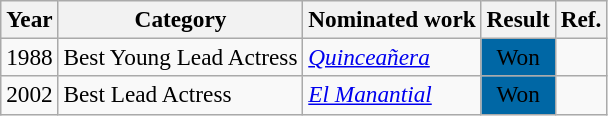<table class="wikitable sortable" style="font-size:97%;">
<tr>
<th>Year</th>
<th>Category</th>
<th>Nominated work</th>
<th>Result</th>
<th class="unsortable">Ref.</th>
</tr>
<tr>
<td style="text-align:center;">1988</td>
<td>Best Young Lead Actress</td>
<td><em><a href='#'>Quinceañera</a></em></td>
<td style="background:#0067A5; text-align:center;">Won</td>
</tr>
<tr>
<td style="text-align:center;">2002</td>
<td>Best Lead Actress</td>
<td><em><a href='#'>El Manantial</a></em></td>
<td style="background:#0067A5; text-align:center;">Won</td>
<td></td>
</tr>
</table>
